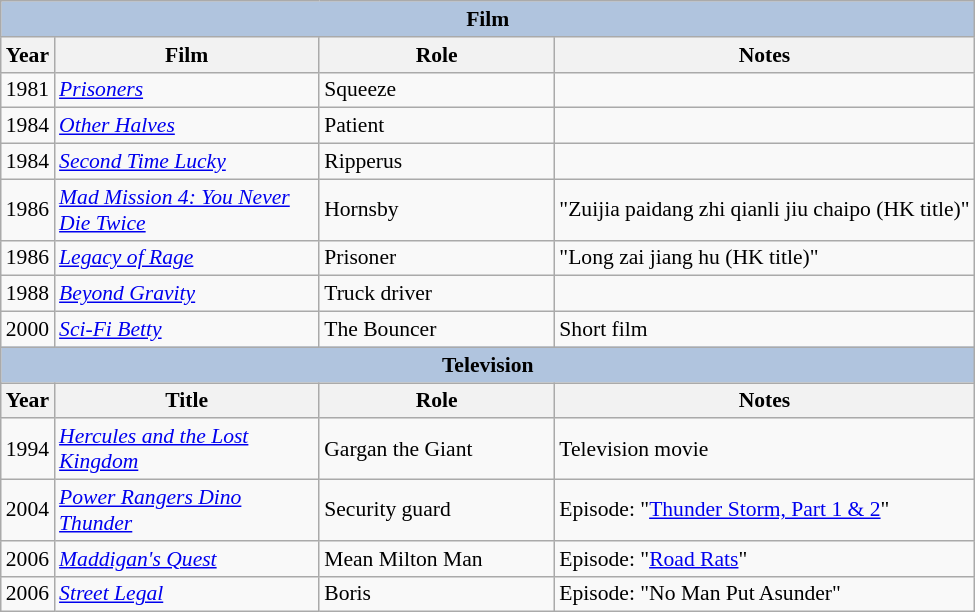<table class="wikitable" style="font-size: 90%;">
<tr>
<th colspan="4" style="background: LightSteelBlue;">Film</th>
</tr>
<tr>
<th>Year</th>
<th width="170">Film</th>
<th width="150">Role</th>
<th>Notes</th>
</tr>
<tr>
<td>1981</td>
<td><em><a href='#'>Prisoners</a></em></td>
<td>Squeeze</td>
<td></td>
</tr>
<tr>
<td>1984</td>
<td><em><a href='#'>Other Halves</a></em></td>
<td>Patient</td>
<td></td>
</tr>
<tr>
<td>1984</td>
<td><em><a href='#'>Second Time Lucky</a></em></td>
<td>Ripperus</td>
<td></td>
</tr>
<tr>
<td>1986</td>
<td><em><a href='#'>Mad Mission 4: You Never Die Twice</a></em></td>
<td>Hornsby</td>
<td>"Zuijia paidang zhi qianli jiu chaipo (HK title)"</td>
</tr>
<tr>
<td>1986</td>
<td><em><a href='#'>Legacy of Rage</a></em></td>
<td>Prisoner</td>
<td>"Long zai jiang hu (HK title)"</td>
</tr>
<tr>
<td>1988</td>
<td><em><a href='#'>Beyond Gravity</a></em></td>
<td>Truck driver</td>
<td></td>
</tr>
<tr>
<td>2000</td>
<td><em><a href='#'>Sci-Fi Betty</a></em></td>
<td>The Bouncer</td>
<td>Short film</td>
</tr>
<tr>
<th colspan="4" style="background: LightSteelBlue;">Television</th>
</tr>
<tr>
<th>Year</th>
<th>Title</th>
<th>Role</th>
<th>Notes</th>
</tr>
<tr>
<td>1994</td>
<td><em><a href='#'>Hercules and the Lost Kingdom</a></em></td>
<td>Gargan the Giant</td>
<td>Television movie</td>
</tr>
<tr>
<td>2004</td>
<td><em><a href='#'>Power Rangers Dino Thunder</a></em></td>
<td>Security guard</td>
<td>Episode: "<a href='#'>Thunder Storm, Part 1 & 2</a>"</td>
</tr>
<tr>
<td>2006</td>
<td><em><a href='#'>Maddigan's Quest</a></em></td>
<td>Mean Milton Man</td>
<td>Episode: "<a href='#'>Road Rats</a>"</td>
</tr>
<tr>
<td>2006</td>
<td><em><a href='#'>Street Legal</a></em></td>
<td>Boris</td>
<td>Episode: "No Man Put Asunder"</td>
</tr>
</table>
